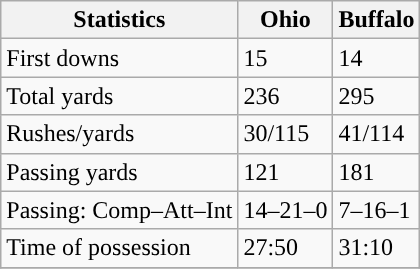<table class="wikitable" style="float: left;">
<tr>
<th>Statistics</th>
<th>Ohio</th>
<th>Buffalo</th>
</tr>
<tr>
<td>First downs</td>
<td>15</td>
<td>14</td>
</tr>
<tr>
<td>Total yards</td>
<td>236</td>
<td>295</td>
</tr>
<tr>
<td>Rushes/yards</td>
<td>30/115</td>
<td>41/114</td>
</tr>
<tr>
<td>Passing yards</td>
<td>121</td>
<td>181</td>
</tr>
<tr>
<td>Passing: Comp–Att–Int</td>
<td>14–21–0</td>
<td>7–16–1</td>
</tr>
<tr>
<td>Time of possession</td>
<td>27:50</td>
<td>31:10</td>
</tr>
<tr>
</tr>
</table>
